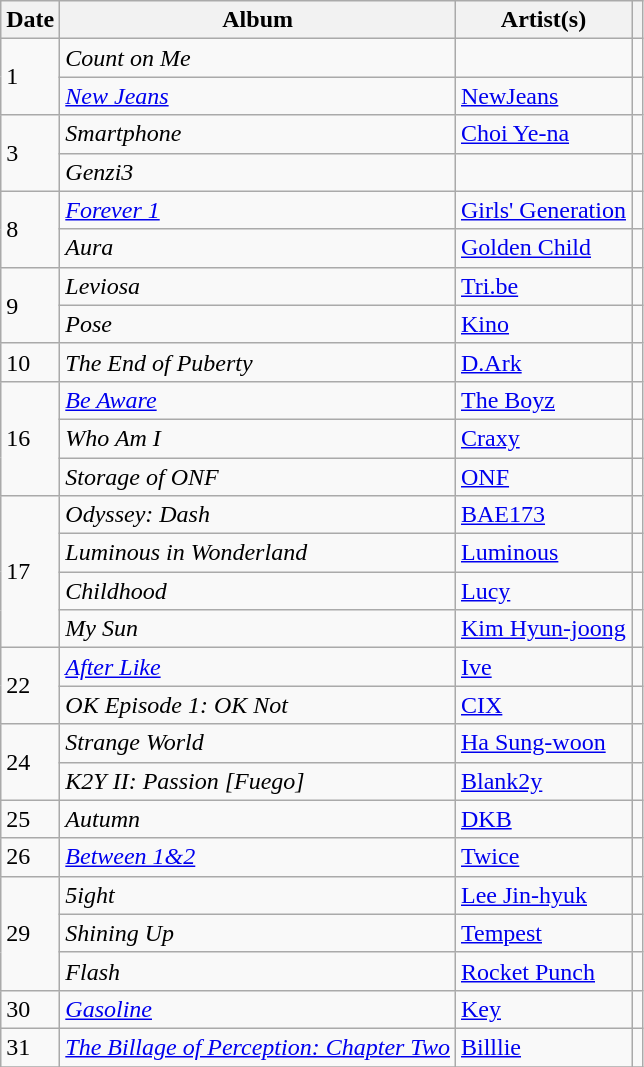<table class="wikitable">
<tr>
<th>Date</th>
<th>Album</th>
<th>Artist(s)</th>
<th></th>
</tr>
<tr>
<td rowspan="2">1</td>
<td><em>Count on Me</em></td>
<td></td>
<td></td>
</tr>
<tr>
<td><em><a href='#'>New Jeans</a></em></td>
<td><a href='#'>NewJeans</a></td>
<td></td>
</tr>
<tr>
<td rowspan="2">3</td>
<td><em>Smartphone</em></td>
<td><a href='#'>Choi Ye-na</a></td>
<td></td>
</tr>
<tr>
<td><em>Genzi3</em></td>
<td></td>
<td></td>
</tr>
<tr>
<td rowspan="2">8</td>
<td><em><a href='#'>Forever 1</a></em></td>
<td><a href='#'>Girls' Generation</a></td>
<td></td>
</tr>
<tr>
<td><em>Aura</em></td>
<td><a href='#'>Golden Child</a></td>
<td></td>
</tr>
<tr>
<td rowspan="2">9</td>
<td><em>Leviosa</em></td>
<td><a href='#'>Tri.be</a></td>
<td></td>
</tr>
<tr>
<td><em>Pose</em></td>
<td><a href='#'>Kino</a></td>
<td></td>
</tr>
<tr>
<td>10</td>
<td><em>The End of Puberty</em></td>
<td><a href='#'>D.Ark</a></td>
<td></td>
</tr>
<tr>
<td rowspan="3">16</td>
<td><em><a href='#'>Be Aware</a></em></td>
<td><a href='#'>The Boyz</a></td>
<td></td>
</tr>
<tr>
<td><em>Who Am I</em></td>
<td><a href='#'>Craxy</a></td>
<td></td>
</tr>
<tr>
<td><em>Storage of ONF</em></td>
<td><a href='#'>ONF</a></td>
<td></td>
</tr>
<tr>
<td rowspan="4">17</td>
<td><em>Odyssey: Dash</em></td>
<td><a href='#'>BAE173</a></td>
<td></td>
</tr>
<tr>
<td><em>Luminous in Wonderland</em></td>
<td><a href='#'>Luminous</a></td>
<td></td>
</tr>
<tr>
<td><em>Childhood</em></td>
<td><a href='#'>Lucy</a></td>
<td></td>
</tr>
<tr>
<td><em>My Sun</em></td>
<td><a href='#'>Kim Hyun-joong</a></td>
<td></td>
</tr>
<tr>
<td rowspan="2">22</td>
<td><em><a href='#'>After Like</a></em></td>
<td><a href='#'>Ive</a></td>
<td></td>
</tr>
<tr>
<td><em>OK Episode 1: OK Not</em></td>
<td><a href='#'>CIX</a></td>
<td></td>
</tr>
<tr>
<td rowspan="2">24</td>
<td><em>Strange World</em></td>
<td><a href='#'>Ha Sung-woon</a></td>
<td></td>
</tr>
<tr>
<td><em>K2Y II: Passion [Fuego]</em></td>
<td><a href='#'>Blank2y</a></td>
<td></td>
</tr>
<tr>
<td>25</td>
<td><em>Autumn</em></td>
<td><a href='#'>DKB</a></td>
<td></td>
</tr>
<tr>
<td>26</td>
<td><em><a href='#'>Between 1&2</a></em></td>
<td><a href='#'>Twice</a></td>
<td></td>
</tr>
<tr>
<td rowspan="3">29</td>
<td><em>5ight</em></td>
<td><a href='#'>Lee Jin-hyuk</a></td>
<td></td>
</tr>
<tr>
<td><em>Shining Up</em></td>
<td><a href='#'>Tempest</a></td>
<td></td>
</tr>
<tr>
<td><em>Flash</em></td>
<td><a href='#'>Rocket Punch</a></td>
<td></td>
</tr>
<tr>
<td>30</td>
<td><em><a href='#'>Gasoline</a></em></td>
<td><a href='#'>Key</a></td>
<td></td>
</tr>
<tr>
<td>31</td>
<td><em><a href='#'>The Billage of Perception: Chapter Two</a></em></td>
<td><a href='#'>Billlie</a></td>
<td></td>
</tr>
<tr>
</tr>
</table>
